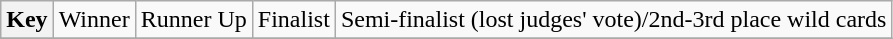<table class="wikitable">
<tr>
<th>Key</th>
<td> Winner</td>
<td> Runner Up</td>
<td> Finalist</td>
<td> Semi-finalist (lost judges' vote)/2nd-3rd place wild cards</td>
</tr>
<tr>
</tr>
</table>
